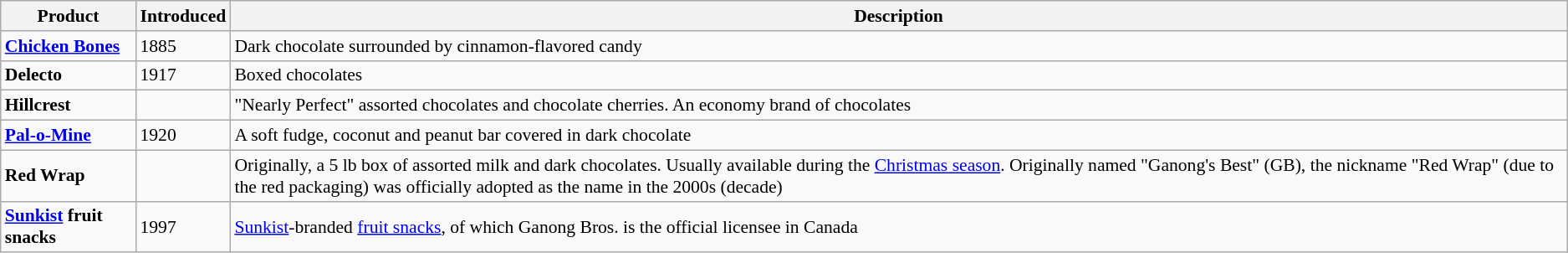<table class="wikitable" style="font-size: 90%">
<tr>
<th>Product</th>
<th>Introduced</th>
<th>Description</th>
</tr>
<tr>
<td><strong><a href='#'>Chicken Bones</a></strong></td>
<td>1885</td>
<td>Dark chocolate surrounded by cinnamon-flavored candy</td>
</tr>
<tr>
<td><strong>Delecto</strong></td>
<td>1917</td>
<td>Boxed chocolates</td>
</tr>
<tr>
<td><strong>Hillcrest</strong></td>
<td></td>
<td>"Nearly Perfect" assorted chocolates and chocolate cherries. An economy brand of chocolates</td>
</tr>
<tr>
<td><strong><a href='#'>Pal-o-Mine</a></strong></td>
<td>1920</td>
<td>A soft fudge, coconut and peanut bar covered in dark chocolate</td>
</tr>
<tr>
<td><strong>Red Wrap</strong></td>
<td></td>
<td>Originally, a 5 lb box of assorted milk and dark chocolates. Usually available during the <a href='#'>Christmas season</a>. Originally named "Ganong's Best" (GB), the nickname "Red Wrap" (due to the red packaging) was officially adopted as the name in the 2000s (decade)</td>
</tr>
<tr>
<td><strong><a href='#'>Sunkist</a> fruit snacks</strong></td>
<td>1997</td>
<td><a href='#'>Sunkist</a>-branded <a href='#'>fruit snacks</a>, of which Ganong Bros. is the official licensee in Canada</td>
</tr>
</table>
